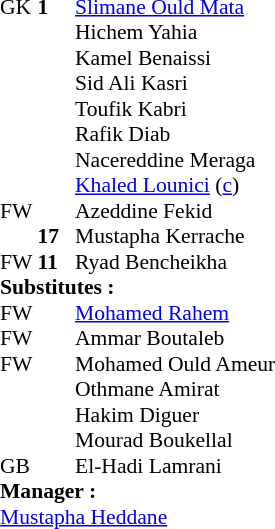<table style="font-size: 90%" cellspacing="0" cellpadding="0">
<tr>
<td colspan="4"></td>
</tr>
<tr>
<th width="25"></th>
<th width="25"></th>
<th width="200"></th>
<th></th>
</tr>
<tr>
<td>GK</td>
<td><strong>1</strong></td>
<td> <a href='#'>Slimane Ould Mata</a></td>
</tr>
<tr>
<td></td>
<td><strong></strong></td>
<td> Hichem Yahia</td>
</tr>
<tr>
<td></td>
<td><strong></strong></td>
<td> Kamel Benaissi</td>
<td></td>
</tr>
<tr>
<td></td>
<td><strong></strong></td>
<td> Sid Ali Kasri</td>
</tr>
<tr>
<td></td>
<td><strong></strong></td>
<td> Toufik Kabri</td>
<td></td>
</tr>
<tr>
<td></td>
<td><strong></strong></td>
<td> Rafik Diab</td>
</tr>
<tr>
<td></td>
<td><strong></strong></td>
<td> Nacereddine  Meraga</td>
<td></td>
<td></td>
</tr>
<tr>
<td></td>
<td><strong></strong></td>
<td> <a href='#'>Khaled Lounici</a> (<a href='#'>c</a>)</td>
<td></td>
</tr>
<tr>
<td>FW</td>
<td><strong></strong></td>
<td> Azeddine Fekid</td>
</tr>
<tr>
<td></td>
<td><strong>17</strong></td>
<td> Mustapha Kerrache</td>
<td></td>
<td></td>
</tr>
<tr>
<td>FW</td>
<td><strong>11</strong></td>
<td> Ryad Bencheikha</td>
<td></td>
<td></td>
</tr>
<tr>
<td colspan=3><strong>Substitutes :</strong></td>
</tr>
<tr>
<td>FW</td>
<td><strong></strong></td>
<td> <a href='#'>Mohamed Rahem</a></td>
<td></td>
<td></td>
</tr>
<tr>
<td>FW</td>
<td><strong></strong></td>
<td> Ammar Boutaleb</td>
<td></td>
<td></td>
</tr>
<tr>
<td>FW</td>
<td><strong></strong></td>
<td> Mohamed Ould Ameur</td>
<td></td>
<td></td>
</tr>
<tr>
<td></td>
<td><strong></strong></td>
<td> Othmane Amirat</td>
</tr>
<tr>
<td></td>
<td><strong></strong></td>
<td> Hakim Diguer</td>
</tr>
<tr>
<td></td>
<td><strong></strong></td>
<td> Mourad Boukellal</td>
</tr>
<tr>
<td>GB</td>
<td><strong></strong></td>
<td> El-Hadi Lamrani</td>
</tr>
<tr>
<td colspan=3><strong>Manager :</strong></td>
</tr>
<tr>
<td colspan=4> <a href='#'>Mustapha Heddane</a></td>
</tr>
</table>
